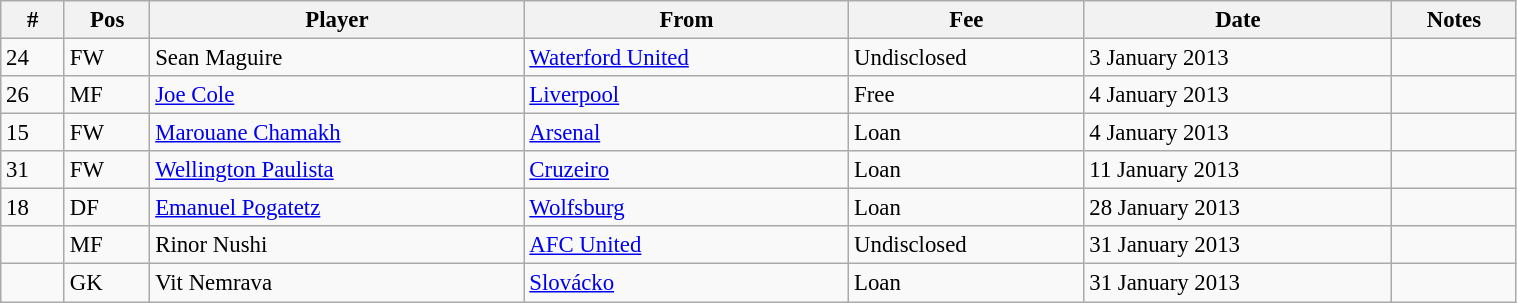<table class="wikitable" style="width:80%; text-align:center; font-size:95%; text-align:left;">
<tr>
<th>#</th>
<th>Pos</th>
<th>Player</th>
<th>From</th>
<th>Fee</th>
<th>Date</th>
<th>Notes</th>
</tr>
<tr>
<td>24</td>
<td>FW</td>
<td> Sean Maguire</td>
<td> <a href='#'>Waterford United</a></td>
<td>Undisclosed</td>
<td>3 January 2013</td>
<td></td>
</tr>
<tr>
<td>26</td>
<td>MF</td>
<td> <a href='#'>Joe Cole</a></td>
<td> <a href='#'>Liverpool</a></td>
<td>Free</td>
<td>4 January 2013</td>
<td></td>
</tr>
<tr>
<td>15</td>
<td>FW</td>
<td> <a href='#'>Marouane Chamakh</a></td>
<td> <a href='#'>Arsenal</a></td>
<td>Loan</td>
<td>4 January 2013</td>
<td></td>
</tr>
<tr>
<td>31</td>
<td>FW</td>
<td> <a href='#'>Wellington Paulista</a></td>
<td> <a href='#'>Cruzeiro</a></td>
<td>Loan</td>
<td>11 January 2013</td>
<td></td>
</tr>
<tr>
<td>18</td>
<td>DF</td>
<td> <a href='#'>Emanuel Pogatetz</a></td>
<td> <a href='#'>Wolfsburg</a></td>
<td>Loan</td>
<td>28 January 2013</td>
<td></td>
</tr>
<tr>
<td></td>
<td>MF</td>
<td> Rinor Nushi</td>
<td> <a href='#'>AFC United</a></td>
<td>Undisclosed</td>
<td>31 January 2013</td>
<td></td>
</tr>
<tr>
<td></td>
<td>GK</td>
<td> Vit Nemrava</td>
<td> <a href='#'>Slovácko</a></td>
<td>Loan</td>
<td>31 January 2013</td>
<td></td>
</tr>
</table>
